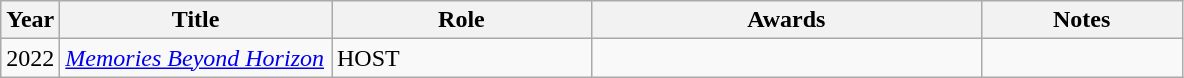<table class="wikitable sortable">
<tr>
<th scope="col" width="5%">Year</th>
<th scope="col" width="23%">Title</th>
<th scope="col" width="22%">Role</th>
<th scope="col" width="33%">Awards</th>
<th scope="col" width="17%">Notes</th>
</tr>
<tr>
<td>2022</td>
<td><em><a href='#'>Memories Beyond Horizon</a></em></td>
<td>HOST</td>
<td></td>
<td></td>
</tr>
</table>
